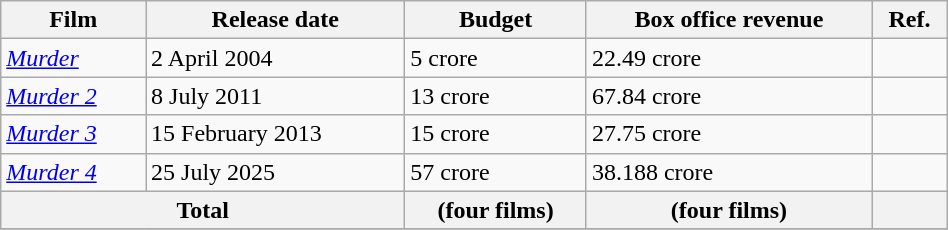<table class="wikitable" style="width:50%;">
<tr>
<th style="text-align:centr;">Film</th>
<th style="text-align:centr;">Release date</th>
<th style="text-align:centr;">Budget</th>
<th style="text-align:centr;">Box office revenue</th>
<th style="text-align:centr;">Ref.</th>
</tr>
<tr>
<td><em><a href='#'>Murder</a></em></td>
<td>2 April 2004</td>
<td>5 crore</td>
<td>22.49 crore</td>
<td></td>
</tr>
<tr>
<td><em><a href='#'>Murder 2</a></em></td>
<td>8 July 2011</td>
<td>13 crore</td>
<td>67.84 crore</td>
<td></td>
</tr>
<tr>
<td><em><a href='#'>Murder 3</a></em></td>
<td>15 February 2013</td>
<td>15 crore</td>
<td>27.75 crore</td>
<td></td>
</tr>
<tr>
<td><em><a href='#'>Murder 4</a></em></td>
<td>25 July 2025</td>
<td>57 crore</td>
<td>38.188 crore</td>
<td></td>
</tr>
<tr>
<th colspan="2">Total</th>
<th> (four films)</th>
<th> (four films)</th>
<th></th>
</tr>
<tr>
</tr>
</table>
